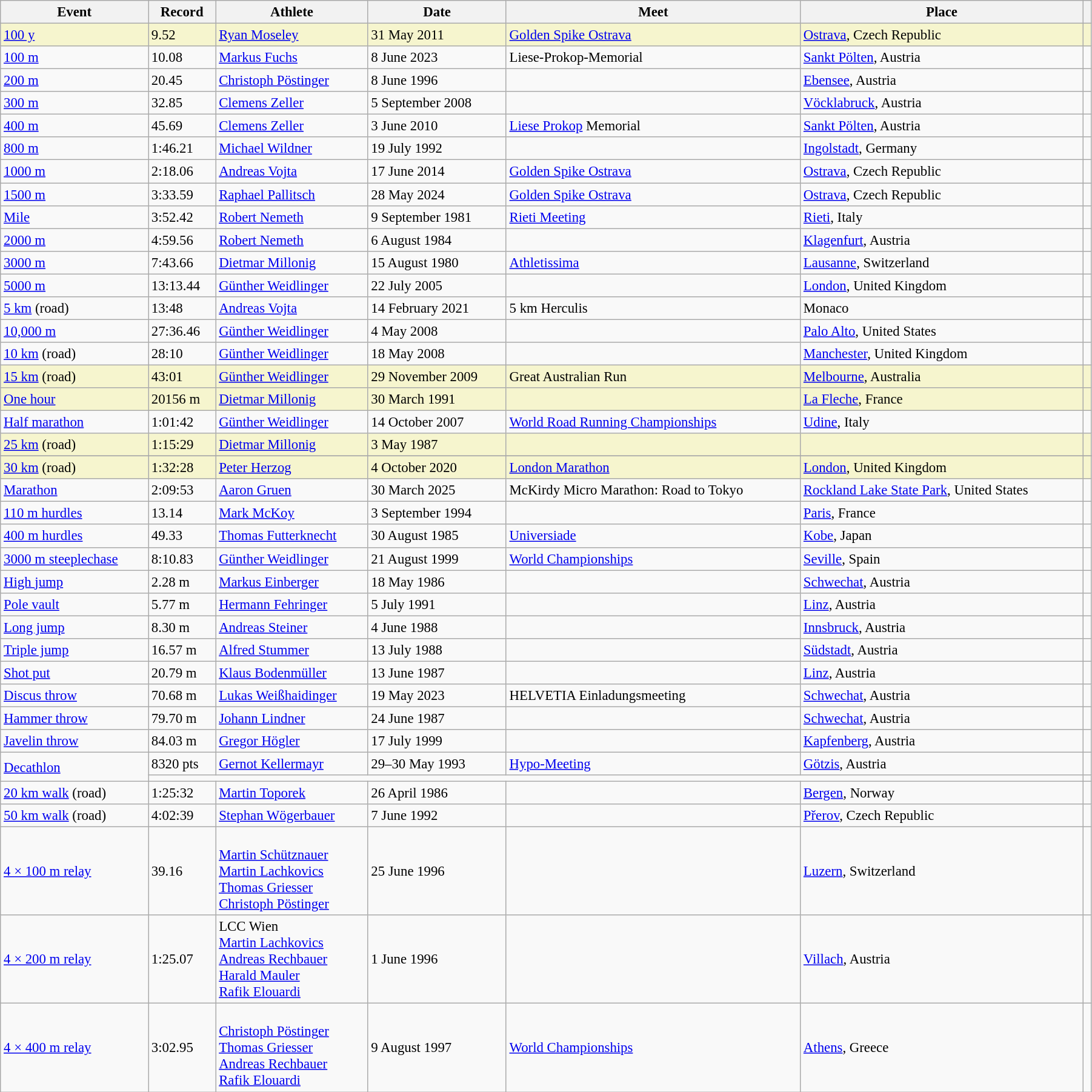<table class="wikitable" style="font-size:95%; width: 95%;">
<tr>
<th>Event</th>
<th>Record</th>
<th>Athlete</th>
<th>Date</th>
<th>Meet</th>
<th>Place</th>
<th></th>
</tr>
<tr style="background:#f6F5CE;">
<td><a href='#'>100 y</a></td>
<td>9.52 </td>
<td><a href='#'>Ryan Moseley</a></td>
<td>31 May 2011</td>
<td><a href='#'>Golden Spike Ostrava</a></td>
<td><a href='#'>Ostrava</a>, Czech Republic</td>
<td></td>
</tr>
<tr>
<td><a href='#'>100 m</a></td>
<td>10.08 </td>
<td><a href='#'>Markus Fuchs</a></td>
<td>8 June 2023</td>
<td>Liese-Prokop-Memorial</td>
<td><a href='#'>Sankt Pölten</a>, Austria</td>
<td></td>
</tr>
<tr>
<td><a href='#'>200 m</a></td>
<td>20.45 </td>
<td><a href='#'>Christoph Pöstinger</a></td>
<td>8 June 1996</td>
<td></td>
<td><a href='#'>Ebensee</a>, Austria</td>
<td></td>
</tr>
<tr>
<td><a href='#'>300 m</a></td>
<td>32.85</td>
<td><a href='#'>Clemens Zeller</a></td>
<td>5 September 2008</td>
<td></td>
<td><a href='#'>Vöcklabruck</a>, Austria</td>
<td></td>
</tr>
<tr>
<td><a href='#'>400 m</a></td>
<td>45.69</td>
<td><a href='#'>Clemens Zeller</a></td>
<td>3 June 2010</td>
<td><a href='#'>Liese Prokop</a> Memorial</td>
<td><a href='#'>Sankt Pölten</a>, Austria</td>
<td></td>
</tr>
<tr>
<td><a href='#'>800 m</a></td>
<td>1:46.21</td>
<td><a href='#'>Michael Wildner</a></td>
<td>19 July 1992</td>
<td></td>
<td><a href='#'>Ingolstadt</a>, Germany</td>
<td></td>
</tr>
<tr>
<td><a href='#'>1000 m</a></td>
<td>2:18.06</td>
<td><a href='#'>Andreas Vojta</a></td>
<td>17 June 2014</td>
<td><a href='#'>Golden Spike Ostrava</a></td>
<td><a href='#'>Ostrava</a>, Czech Republic</td>
<td></td>
</tr>
<tr>
<td><a href='#'>1500 m</a></td>
<td>3:33.59</td>
<td><a href='#'>Raphael Pallitsch</a></td>
<td>28 May 2024</td>
<td><a href='#'>Golden Spike Ostrava</a></td>
<td><a href='#'>Ostrava</a>, Czech Republic</td>
<td></td>
</tr>
<tr>
<td><a href='#'>Mile</a></td>
<td>3:52.42</td>
<td><a href='#'>Robert Nemeth</a></td>
<td>9 September 1981</td>
<td><a href='#'>Rieti Meeting</a></td>
<td><a href='#'>Rieti</a>, Italy</td>
<td></td>
</tr>
<tr>
<td><a href='#'>2000 m</a></td>
<td>4:59.56</td>
<td><a href='#'>Robert Nemeth</a></td>
<td>6 August 1984</td>
<td></td>
<td><a href='#'>Klagenfurt</a>, Austria</td>
<td></td>
</tr>
<tr>
<td><a href='#'>3000 m</a></td>
<td>7:43.66</td>
<td><a href='#'>Dietmar Millonig</a></td>
<td>15 August 1980</td>
<td><a href='#'>Athletissima</a></td>
<td><a href='#'>Lausanne</a>, Switzerland</td>
<td></td>
</tr>
<tr>
<td><a href='#'>5000 m</a></td>
<td>13:13.44</td>
<td><a href='#'>Günther Weidlinger</a></td>
<td>22 July 2005</td>
<td></td>
<td><a href='#'>London</a>, United Kingdom</td>
<td></td>
</tr>
<tr>
<td><a href='#'>5 km</a> (road)</td>
<td>13:48</td>
<td><a href='#'>Andreas Vojta</a></td>
<td>14 February 2021</td>
<td>5 km Herculis</td>
<td>Monaco</td>
<td></td>
</tr>
<tr>
<td><a href='#'>10,000 m</a></td>
<td>27:36.46</td>
<td><a href='#'>Günther Weidlinger</a></td>
<td>4 May 2008</td>
<td></td>
<td><a href='#'>Palo Alto</a>, United States</td>
<td></td>
</tr>
<tr>
<td><a href='#'>10 km</a> (road)</td>
<td>28:10</td>
<td><a href='#'>Günther Weidlinger</a></td>
<td>18 May 2008</td>
<td></td>
<td><a href='#'>Manchester</a>, United Kingdom</td>
<td></td>
</tr>
<tr style="background:#f6F5CE;">
<td><a href='#'>15 km</a> (road)</td>
<td>43:01</td>
<td><a href='#'>Günther Weidlinger</a></td>
<td>29 November 2009</td>
<td>Great Australian Run</td>
<td><a href='#'>Melbourne</a>, Australia</td>
<td></td>
</tr>
<tr style="background:#f6F5CE;">
<td><a href='#'>One hour</a></td>
<td>20156 m</td>
<td><a href='#'>Dietmar Millonig</a></td>
<td>30 March 1991</td>
<td></td>
<td><a href='#'>La Fleche</a>, France</td>
<td></td>
</tr>
<tr>
<td><a href='#'>Half marathon</a></td>
<td>1:01:42</td>
<td><a href='#'>Günther Weidlinger</a></td>
<td>14 October 2007</td>
<td><a href='#'>World Road Running Championships</a></td>
<td><a href='#'>Udine</a>, Italy</td>
<td></td>
</tr>
<tr style="background:#f6F5CE;">
<td><a href='#'>25 km</a> (road)</td>
<td>1:15:29</td>
<td><a href='#'>Dietmar Millonig</a></td>
<td>3 May 1987</td>
<td></td>
<td></td>
<td></td>
</tr>
<tr>
</tr>
<tr style="background:#f6F5CE;">
<td><a href='#'>30 km</a> (road)</td>
<td>1:32:28</td>
<td><a href='#'>Peter Herzog</a></td>
<td>4 October 2020</td>
<td><a href='#'>London Marathon</a></td>
<td><a href='#'>London</a>, United Kingdom</td>
<td></td>
</tr>
<tr>
<td><a href='#'>Marathon</a></td>
<td>2:09:53</td>
<td><a href='#'>Aaron Gruen</a></td>
<td>30 March 2025</td>
<td>McKirdy Micro Marathon: Road to Tokyo</td>
<td><a href='#'>Rockland Lake State Park</a>, United States</td>
<td></td>
</tr>
<tr>
<td><a href='#'>110 m hurdles</a></td>
<td>13.14 </td>
<td><a href='#'>Mark McKoy</a></td>
<td>3 September 1994</td>
<td></td>
<td><a href='#'>Paris</a>, France</td>
<td></td>
</tr>
<tr>
<td><a href='#'>400 m hurdles</a></td>
<td>49.33</td>
<td><a href='#'>Thomas Futterknecht</a></td>
<td>30 August 1985</td>
<td><a href='#'>Universiade</a></td>
<td><a href='#'>Kobe</a>, Japan</td>
<td></td>
</tr>
<tr>
<td><a href='#'>3000 m steeplechase</a></td>
<td>8:10.83</td>
<td><a href='#'>Günther Weidlinger</a></td>
<td>21 August 1999</td>
<td><a href='#'>World Championships</a></td>
<td><a href='#'>Seville</a>, Spain</td>
<td></td>
</tr>
<tr>
<td><a href='#'>High jump</a></td>
<td>2.28 m</td>
<td><a href='#'>Markus Einberger</a></td>
<td>18 May 1986</td>
<td></td>
<td><a href='#'>Schwechat</a>, Austria</td>
<td></td>
</tr>
<tr>
<td><a href='#'>Pole vault</a></td>
<td>5.77 m</td>
<td><a href='#'>Hermann Fehringer</a></td>
<td>5 July 1991</td>
<td></td>
<td><a href='#'>Linz</a>, Austria</td>
<td></td>
</tr>
<tr>
<td><a href='#'>Long jump</a></td>
<td>8.30 m </td>
<td><a href='#'>Andreas Steiner</a></td>
<td>4 June 1988</td>
<td></td>
<td><a href='#'>Innsbruck</a>, Austria</td>
<td></td>
</tr>
<tr>
<td><a href='#'>Triple jump</a></td>
<td>16.57 m </td>
<td><a href='#'>Alfred Stummer</a></td>
<td>13 July 1988</td>
<td></td>
<td><a href='#'>Südstadt</a>, Austria</td>
<td></td>
</tr>
<tr>
<td><a href='#'>Shot put</a></td>
<td>20.79 m</td>
<td><a href='#'>Klaus Bodenmüller</a></td>
<td>13 June 1987</td>
<td></td>
<td><a href='#'>Linz</a>, Austria</td>
<td></td>
</tr>
<tr>
<td><a href='#'>Discus throw</a></td>
<td>70.68 m</td>
<td><a href='#'>Lukas Weißhaidinger</a></td>
<td>19 May 2023</td>
<td>HELVETIA Einladungsmeeting</td>
<td><a href='#'>Schwechat</a>, Austria</td>
<td></td>
</tr>
<tr>
<td><a href='#'>Hammer throw</a></td>
<td>79.70 m</td>
<td><a href='#'>Johann Lindner</a></td>
<td>24 June 1987</td>
<td></td>
<td><a href='#'>Schwechat</a>, Austria</td>
<td></td>
</tr>
<tr>
<td><a href='#'>Javelin throw</a></td>
<td>84.03 m</td>
<td><a href='#'>Gregor Högler</a></td>
<td>17 July 1999</td>
<td></td>
<td><a href='#'>Kapfenberg</a>, Austria</td>
<td></td>
</tr>
<tr>
<td rowspan=2><a href='#'>Decathlon</a></td>
<td>8320 pts</td>
<td><a href='#'>Gernot Kellermayr</a></td>
<td>29–30 May 1993</td>
<td><a href='#'>Hypo-Meeting</a></td>
<td><a href='#'>Götzis</a>, Austria</td>
<td></td>
</tr>
<tr>
<td colspan=5></td>
<td></td>
</tr>
<tr>
<td><a href='#'>20 km walk</a> (road)</td>
<td>1:25:32</td>
<td><a href='#'>Martin Toporek</a></td>
<td>26 April 1986</td>
<td></td>
<td><a href='#'>Bergen</a>, Norway</td>
<td></td>
</tr>
<tr>
<td><a href='#'>50 km walk</a> (road)</td>
<td>4:02:39</td>
<td><a href='#'>Stephan Wögerbauer</a></td>
<td>7 June 1992</td>
<td></td>
<td><a href='#'>Přerov</a>, Czech Republic</td>
<td></td>
</tr>
<tr>
<td><a href='#'>4 × 100 m relay</a></td>
<td>39.16</td>
<td><br><a href='#'>Martin Schütznauer</a><br><a href='#'>Martin Lachkovics</a><br><a href='#'>Thomas Griesser</a><br><a href='#'>Christoph Pöstinger</a></td>
<td>25 June 1996</td>
<td></td>
<td><a href='#'>Luzern</a>, Switzerland</td>
<td></td>
</tr>
<tr>
<td><a href='#'>4 × 200 m relay</a></td>
<td>1:25.07</td>
<td>LCC Wien<br><a href='#'>Martin Lachkovics</a><br><a href='#'>Andreas Rechbauer</a><br><a href='#'>Harald Mauler</a><br><a href='#'>Rafik Elouardi</a></td>
<td>1 June 1996</td>
<td></td>
<td><a href='#'>Villach</a>, Austria</td>
<td></td>
</tr>
<tr>
<td><a href='#'>4 × 400 m relay</a></td>
<td>3:02.95</td>
<td><br><a href='#'>Christoph Pöstinger</a><br><a href='#'>Thomas Griesser</a><br><a href='#'>Andreas Rechbauer</a><br><a href='#'>Rafik Elouardi</a></td>
<td>9 August 1997</td>
<td><a href='#'>World Championships</a></td>
<td><a href='#'>Athens</a>, Greece</td>
<td></td>
</tr>
</table>
